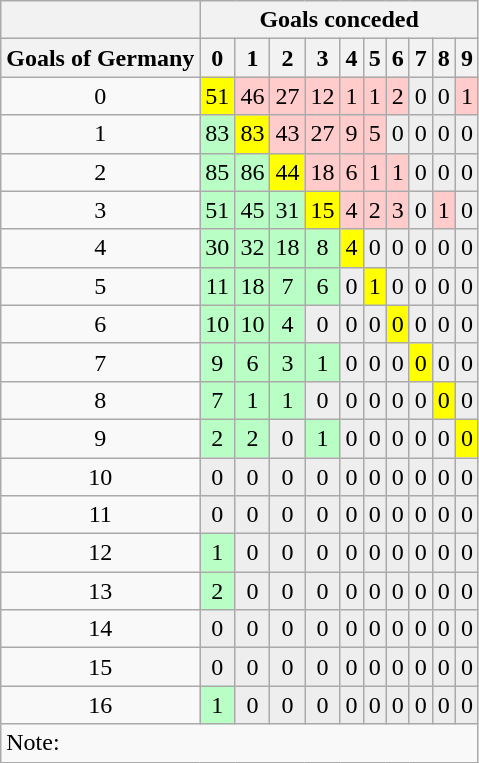<table class="wikitable" style="text-align:center">
<tr>
<th></th>
<th colspan="10">Goals conceded</th>
</tr>
<tr>
<th>Goals of Germany</th>
<th>0</th>
<th>1</th>
<th>2</th>
<th>3</th>
<th>4</th>
<th>5</th>
<th>6</th>
<th>7</th>
<th>8</th>
<th>9</th>
</tr>
<tr>
<td>0</td>
<td style="background-color:#ff0">51</td>
<td style="background-color:#FFCBCB">46</td>
<td style="background-color:#FFCBCB">27</td>
<td style="background-color:#FFCBCB">12</td>
<td style="background-color:#FFCBCB">1</td>
<td style="background-color:#FFCBCB">1</td>
<td style="background-color:#FFCBCB">2</td>
<td style="background-color:#eee">0</td>
<td style="background-color:#eee">0</td>
<td style="background-color:#FFCBCB">1</td>
</tr>
<tr>
<td>1</td>
<td style="background-color:#B9FFC5">83</td>
<td style="background-color:#ff0">83</td>
<td style="background-color:#FFCBCB">43</td>
<td style="background-color:#FFCBCB">27</td>
<td style="background-color:#FFCBCB">9</td>
<td style="background-color:#FFCBCB">5</td>
<td style="background-color:#eee">0</td>
<td style="background-color:#eee">0</td>
<td style="background-color:#eee">0</td>
<td style="background-color:#eee">0</td>
</tr>
<tr>
<td>2</td>
<td style="background-color:#B9FFC5">85</td>
<td style="background-color:#B9FFC5">86</td>
<td style="background-color:#ff0">44</td>
<td style="background-color:#FFCBCB">18</td>
<td style="background-color:#FFCBCB">6</td>
<td style="background-color:#FFCBCB">1</td>
<td style="background-color:#FFCBCB">1</td>
<td style="background-color:#eee">0</td>
<td style="background-color:#eee">0</td>
<td style="background-color:#eee">0</td>
</tr>
<tr>
<td>3</td>
<td style="background-color:#B9FFC5">51</td>
<td style="background-color:#B9FFC5">45</td>
<td style="background-color:#B9FFC5">31</td>
<td style="background-color:#ff0">15</td>
<td style="background-color:#FFCBCB">4</td>
<td style="background-color:#FFCBCB">2</td>
<td style="background-color:#FFCBCB">3</td>
<td style="background-color:#eee">0</td>
<td style="background-color:#FFCBCB">1</td>
<td style="background-color:#eee">0</td>
</tr>
<tr>
<td>4</td>
<td style="background-color:#B9FFC5">30</td>
<td style="background-color:#B9FFC5">32</td>
<td style="background-color:#B9FFC5">18</td>
<td style="background-color:#B9FFC5">8</td>
<td style="background-color:#ff0">4</td>
<td style="background-color:#eee">0</td>
<td style="background-color:#eee">0</td>
<td style="background-color:#eee">0</td>
<td style="background-color:#eee">0</td>
<td style="background-color:#eee">0</td>
</tr>
<tr>
<td>5</td>
<td style="background-color:#B9FFC5">11</td>
<td style="background-color:#B9FFC5">18</td>
<td style="background-color:#B9FFC5">7</td>
<td style="background-color:#B9FFC5">6</td>
<td style="background-color:#eee">0</td>
<td style="background-color:#ff0">1</td>
<td style="background-color:#eee">0</td>
<td style="background-color:#eee">0</td>
<td style="background-color:#eee">0</td>
<td style="background-color:#eee">0</td>
</tr>
<tr>
<td>6</td>
<td style="background-color:#B9FFC5">10</td>
<td style="background-color:#B9FFC5">10</td>
<td style="background-color:#B9FFC5">4</td>
<td style="background-color:#eee">0</td>
<td style="background-color:#eee">0</td>
<td style="background-color:#eee">0</td>
<td style="background-color:#ff0">0</td>
<td style="background-color:#eee">0</td>
<td style="background-color:#eee">0</td>
<td style="background-color:#eee">0</td>
</tr>
<tr>
<td>7</td>
<td style="background-color:#B9FFC5">9</td>
<td style="background-color:#B9FFC5">6</td>
<td style="background-color:#B9FFC5">3</td>
<td style="background-color:#B9FFC5">1</td>
<td style="background-color:#eee">0</td>
<td style="background-color:#eee">0</td>
<td style="background-color:#eee">0</td>
<td style="background-color:#ff0">0</td>
<td style="background-color:#eee">0</td>
<td style="background-color:#eee">0</td>
</tr>
<tr>
<td>8</td>
<td style="background-color:#B9FFC5">7</td>
<td style="background-color:#B9FFC5">1</td>
<td style="background-color:#B9FFC5">1</td>
<td style="background-color:#eee">0</td>
<td style="background-color:#eee">0</td>
<td style="background-color:#eee">0</td>
<td style="background-color:#eee">0</td>
<td style="background-color:#eee">0</td>
<td style="background-color:#ff0">0</td>
<td style="background-color:#eee">0</td>
</tr>
<tr>
<td>9</td>
<td style="background-color:#B9FFC5">2</td>
<td style="background-color:#B9FFC5">2</td>
<td style="background-color:#eee">0</td>
<td style="background-color:#B9FFC5">1</td>
<td style="background-color:#eee">0</td>
<td style="background-color:#eee">0</td>
<td style="background-color:#eee">0</td>
<td style="background-color:#eee">0</td>
<td style="background-color:#eee">0</td>
<td style="background-color:#ff0">0</td>
</tr>
<tr>
<td>10</td>
<td style="background-color:#eee">0</td>
<td style="background-color:#eee">0</td>
<td style="background-color:#eee">0</td>
<td style="background-color:#eee">0</td>
<td style="background-color:#eee">0</td>
<td style="background-color:#eee">0</td>
<td style="background-color:#eee">0</td>
<td style="background-color:#eee">0</td>
<td style="background-color:#eee">0</td>
<td style="background-color:#eee">0</td>
</tr>
<tr>
<td>11</td>
<td style="background-color:#eee">0</td>
<td style="background-color:#eee">0</td>
<td style="background-color:#eee">0</td>
<td style="background-color:#eee">0</td>
<td style="background-color:#eee">0</td>
<td style="background-color:#eee">0</td>
<td style="background-color:#eee">0</td>
<td style="background-color:#eee">0</td>
<td style="background-color:#eee">0</td>
<td style="background-color:#eee">0</td>
</tr>
<tr>
<td>12</td>
<td style="background-color:#B9FFC5">1</td>
<td style="background-color:#eee">0</td>
<td style="background-color:#eee">0</td>
<td style="background-color:#eee">0</td>
<td style="background-color:#eee">0</td>
<td style="background-color:#eee">0</td>
<td style="background-color:#eee">0</td>
<td style="background-color:#eee">0</td>
<td style="background-color:#eee">0</td>
<td style="background-color:#eee">0</td>
</tr>
<tr>
<td>13</td>
<td style="background-color:#B9FFC5">2</td>
<td style="background-color:#eee">0</td>
<td style="background-color:#eee">0</td>
<td style="background-color:#eee">0</td>
<td style="background-color:#eee">0</td>
<td style="background-color:#eee">0</td>
<td style="background-color:#eee">0</td>
<td style="background-color:#eee">0</td>
<td style="background-color:#eee">0</td>
<td style="background-color:#eee">0</td>
</tr>
<tr>
<td>14</td>
<td style="background-color:#eee">0</td>
<td style="background-color:#eee">0</td>
<td style="background-color:#eee">0</td>
<td style="background-color:#eee">0</td>
<td style="background-color:#eee">0</td>
<td style="background-color:#eee">0</td>
<td style="background-color:#eee">0</td>
<td style="background-color:#eee">0</td>
<td style="background-color:#eee">0</td>
<td style="background-color:#eee">0</td>
</tr>
<tr>
<td>15</td>
<td style="background-color:#eee">0</td>
<td style="background-color:#eee">0</td>
<td style="background-color:#eee">0</td>
<td style="background-color:#eee">0</td>
<td style="background-color:#eee">0</td>
<td style="background-color:#eee">0</td>
<td style="background-color:#eee">0</td>
<td style="background-color:#eee">0</td>
<td style="background-color:#eee">0</td>
<td style="background-color:#eee">0</td>
</tr>
<tr>
<td>16</td>
<td style="background-color:#B9FFC5">1</td>
<td style="background-color:#eee">0</td>
<td style="background-color:#eee">0</td>
<td style="background-color:#eee">0</td>
<td style="background-color:#eee">0</td>
<td style="background-color:#eee">0</td>
<td style="background-color:#eee">0</td>
<td style="background-color:#eee">0</td>
<td style="background-color:#eee">0</td>
<td style="background-color:#eee">0</td>
</tr>
<tr>
<td style="text-align:left" colspan="11">Note:<br></td>
</tr>
</table>
